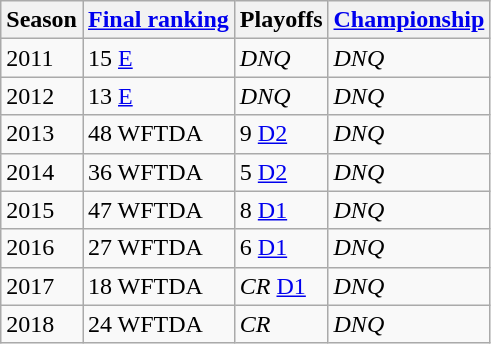<table class="wikitable sortable">
<tr>
<th>Season</th>
<th><a href='#'>Final ranking</a></th>
<th>Playoffs</th>
<th><a href='#'>Championship</a></th>
</tr>
<tr>
<td>2011</td>
<td>15 <a href='#'>E</a></td>
<td><em>DNQ</em></td>
<td><em>DNQ</em></td>
</tr>
<tr>
<td>2012</td>
<td>13 <a href='#'>E</a></td>
<td><em>DNQ</em></td>
<td><em>DNQ</em></td>
</tr>
<tr>
<td>2013</td>
<td>48 WFTDA</td>
<td>9 <a href='#'>D2</a></td>
<td><em>DNQ</em></td>
</tr>
<tr>
<td>2014</td>
<td>36 WFTDA</td>
<td>5 <a href='#'>D2</a></td>
<td><em>DNQ</em></td>
</tr>
<tr>
<td>2015</td>
<td>47 WFTDA</td>
<td>8 <a href='#'>D1</a></td>
<td><em>DNQ</em></td>
</tr>
<tr>
<td>2016</td>
<td>27 WFTDA</td>
<td>6 <a href='#'>D1</a></td>
<td><em>DNQ</em></td>
</tr>
<tr>
<td>2017</td>
<td>18 WFTDA</td>
<td><em>CR</em> <a href='#'>D1</a></td>
<td><em>DNQ</em></td>
</tr>
<tr>
<td>2018</td>
<td>24 WFTDA</td>
<td><em>CR</em></td>
<td><em>DNQ</em></td>
</tr>
</table>
